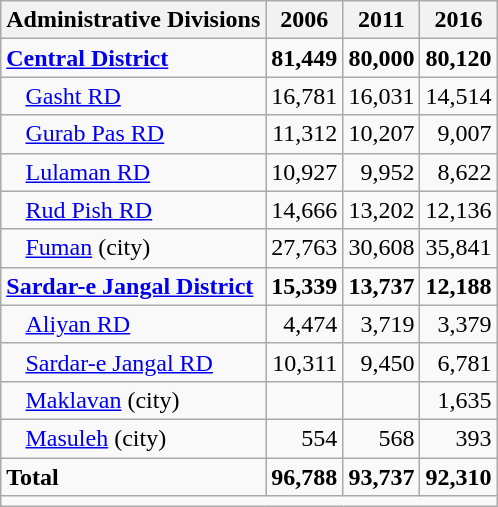<table class="wikitable">
<tr>
<th>Administrative Divisions</th>
<th>2006</th>
<th>2011</th>
<th>2016</th>
</tr>
<tr>
<td><strong><a href='#'>Central District</a></strong></td>
<td style="text-align: right;"><strong>81,449</strong></td>
<td style="text-align: right;"><strong>80,000</strong></td>
<td style="text-align: right;"><strong>80,120</strong></td>
</tr>
<tr>
<td style="padding-left: 1em;"><a href='#'>Gasht RD</a></td>
<td style="text-align: right;">16,781</td>
<td style="text-align: right;">16,031</td>
<td style="text-align: right;">14,514</td>
</tr>
<tr>
<td style="padding-left: 1em;"><a href='#'>Gurab Pas RD</a></td>
<td style="text-align: right;">11,312</td>
<td style="text-align: right;">10,207</td>
<td style="text-align: right;">9,007</td>
</tr>
<tr>
<td style="padding-left: 1em;"><a href='#'>Lulaman RD</a></td>
<td style="text-align: right;">10,927</td>
<td style="text-align: right;">9,952</td>
<td style="text-align: right;">8,622</td>
</tr>
<tr>
<td style="padding-left: 1em;"><a href='#'>Rud Pish RD</a></td>
<td style="text-align: right;">14,666</td>
<td style="text-align: right;">13,202</td>
<td style="text-align: right;">12,136</td>
</tr>
<tr>
<td style="padding-left: 1em;"><a href='#'>Fuman</a> (city)</td>
<td style="text-align: right;">27,763</td>
<td style="text-align: right;">30,608</td>
<td style="text-align: right;">35,841</td>
</tr>
<tr>
<td><strong><a href='#'>Sardar-e Jangal District</a></strong></td>
<td style="text-align: right;"><strong>15,339</strong></td>
<td style="text-align: right;"><strong>13,737</strong></td>
<td style="text-align: right;"><strong>12,188</strong></td>
</tr>
<tr>
<td style="padding-left: 1em;"><a href='#'>Aliyan RD</a></td>
<td style="text-align: right;">4,474</td>
<td style="text-align: right;">3,719</td>
<td style="text-align: right;">3,379</td>
</tr>
<tr>
<td style="padding-left: 1em;"><a href='#'>Sardar-e Jangal RD</a></td>
<td style="text-align: right;">10,311</td>
<td style="text-align: right;">9,450</td>
<td style="text-align: right;">6,781</td>
</tr>
<tr>
<td style="padding-left: 1em;"><a href='#'>Maklavan</a> (city)</td>
<td style="text-align: right;"></td>
<td style="text-align: right;"></td>
<td style="text-align: right;">1,635</td>
</tr>
<tr>
<td style="padding-left: 1em;"><a href='#'>Masuleh</a> (city)</td>
<td style="text-align: right;">554</td>
<td style="text-align: right;">568</td>
<td style="text-align: right;">393</td>
</tr>
<tr>
<td><strong>Total</strong></td>
<td style="text-align: right;"><strong>96,788</strong></td>
<td style="text-align: right;"><strong>93,737</strong></td>
<td style="text-align: right;"><strong>92,310</strong></td>
</tr>
<tr>
<td colspan=4></td>
</tr>
</table>
